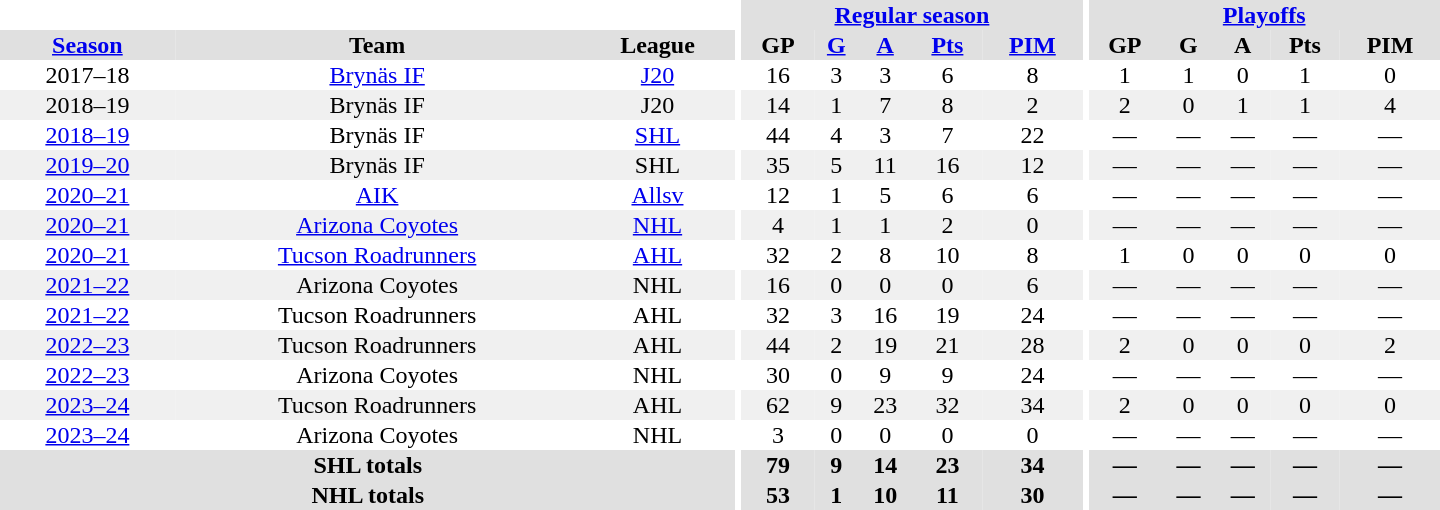<table border="0" cellpadding="1" cellspacing="0" style="text-align:center; width:60em">
<tr bgcolor="#e0e0e0">
<th colspan="3" bgcolor="#ffffff"></th>
<th rowspan="99" bgcolor="#ffffff"></th>
<th colspan="5"><a href='#'>Regular season</a></th>
<th rowspan="99" bgcolor="#ffffff"></th>
<th colspan="5"><a href='#'>Playoffs</a></th>
</tr>
<tr bgcolor="#e0e0e0">
<th><a href='#'>Season</a></th>
<th>Team</th>
<th>League</th>
<th>GP</th>
<th><a href='#'>G</a></th>
<th><a href='#'>A</a></th>
<th><a href='#'>Pts</a></th>
<th><a href='#'>PIM</a></th>
<th>GP</th>
<th>G</th>
<th>A</th>
<th>Pts</th>
<th>PIM</th>
</tr>
<tr>
<td>2017–18</td>
<td><a href='#'>Brynäs IF</a></td>
<td><a href='#'>J20</a></td>
<td>16</td>
<td>3</td>
<td>3</td>
<td>6</td>
<td>8</td>
<td>1</td>
<td>1</td>
<td>0</td>
<td>1</td>
<td>0</td>
</tr>
<tr bgcolor="#f0f0f0">
<td>2018–19</td>
<td>Brynäs IF</td>
<td>J20</td>
<td>14</td>
<td>1</td>
<td>7</td>
<td>8</td>
<td>2</td>
<td>2</td>
<td>0</td>
<td>1</td>
<td>1</td>
<td>4</td>
</tr>
<tr>
<td><a href='#'>2018–19</a></td>
<td>Brynäs IF</td>
<td><a href='#'>SHL</a></td>
<td>44</td>
<td>4</td>
<td>3</td>
<td>7</td>
<td>22</td>
<td>—</td>
<td>—</td>
<td>—</td>
<td>—</td>
<td>—</td>
</tr>
<tr bgcolor="#f0f0f0">
<td><a href='#'>2019–20</a></td>
<td>Brynäs IF</td>
<td>SHL</td>
<td>35</td>
<td>5</td>
<td>11</td>
<td>16</td>
<td>12</td>
<td>—</td>
<td>—</td>
<td>—</td>
<td>—</td>
<td>—</td>
</tr>
<tr>
<td><a href='#'>2020–21</a></td>
<td><a href='#'>AIK</a></td>
<td><a href='#'>Allsv</a></td>
<td>12</td>
<td>1</td>
<td>5</td>
<td>6</td>
<td>6</td>
<td>—</td>
<td>—</td>
<td>—</td>
<td>—</td>
<td>—</td>
</tr>
<tr bgcolor="#f0f0f0">
<td><a href='#'>2020–21</a></td>
<td><a href='#'>Arizona Coyotes</a></td>
<td><a href='#'>NHL</a></td>
<td>4</td>
<td>1</td>
<td>1</td>
<td>2</td>
<td>0</td>
<td>—</td>
<td>—</td>
<td>—</td>
<td>—</td>
<td>—</td>
</tr>
<tr>
<td><a href='#'>2020–21</a></td>
<td><a href='#'>Tucson Roadrunners</a></td>
<td><a href='#'>AHL</a></td>
<td>32</td>
<td>2</td>
<td>8</td>
<td>10</td>
<td>8</td>
<td>1</td>
<td>0</td>
<td>0</td>
<td>0</td>
<td>0</td>
</tr>
<tr bgcolor="#f0f0f0">
<td><a href='#'>2021–22</a></td>
<td>Arizona Coyotes</td>
<td>NHL</td>
<td>16</td>
<td>0</td>
<td>0</td>
<td>0</td>
<td>6</td>
<td>—</td>
<td>—</td>
<td>—</td>
<td>—</td>
<td>—</td>
</tr>
<tr>
<td><a href='#'>2021–22</a></td>
<td>Tucson Roadrunners</td>
<td>AHL</td>
<td>32</td>
<td>3</td>
<td>16</td>
<td>19</td>
<td>24</td>
<td>—</td>
<td>—</td>
<td>—</td>
<td>—</td>
<td>—</td>
</tr>
<tr bgcolor="#f0f0f0">
<td><a href='#'>2022–23</a></td>
<td>Tucson Roadrunners</td>
<td>AHL</td>
<td>44</td>
<td>2</td>
<td>19</td>
<td>21</td>
<td>28</td>
<td>2</td>
<td>0</td>
<td>0</td>
<td>0</td>
<td>2</td>
</tr>
<tr>
<td><a href='#'>2022–23</a></td>
<td>Arizona Coyotes</td>
<td>NHL</td>
<td>30</td>
<td>0</td>
<td>9</td>
<td>9</td>
<td>24</td>
<td>—</td>
<td>—</td>
<td>—</td>
<td>—</td>
<td>—</td>
</tr>
<tr bgcolor="#f0f0f0">
<td><a href='#'>2023–24</a></td>
<td>Tucson Roadrunners</td>
<td>AHL</td>
<td>62</td>
<td>9</td>
<td>23</td>
<td>32</td>
<td>34</td>
<td>2</td>
<td>0</td>
<td>0</td>
<td>0</td>
<td>0</td>
</tr>
<tr>
<td><a href='#'>2023–24</a></td>
<td>Arizona Coyotes</td>
<td>NHL</td>
<td>3</td>
<td>0</td>
<td>0</td>
<td>0</td>
<td>0</td>
<td>—</td>
<td>—</td>
<td>—</td>
<td>—</td>
<td>—</td>
</tr>
<tr bgcolor="#e0e0e0">
<th colspan="3">SHL totals</th>
<th>79</th>
<th>9</th>
<th>14</th>
<th>23</th>
<th>34</th>
<th>—</th>
<th>—</th>
<th>—</th>
<th>—</th>
<th>—</th>
</tr>
<tr bgcolor="#e0e0e0">
<th colspan="3">NHL totals</th>
<th>53</th>
<th>1</th>
<th>10</th>
<th>11</th>
<th>30</th>
<th>—</th>
<th>—</th>
<th>—</th>
<th>—</th>
<th>—</th>
</tr>
</table>
